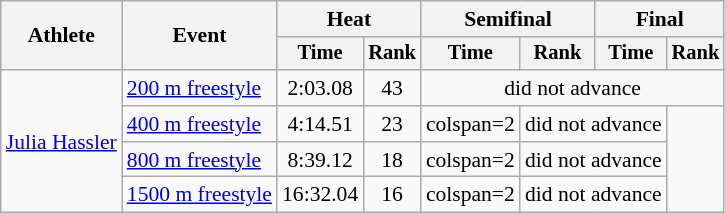<table class=wikitable style="font-size:90%">
<tr>
<th rowspan="2">Athlete</th>
<th rowspan="2">Event</th>
<th colspan="2">Heat</th>
<th colspan="2">Semifinal</th>
<th colspan="2">Final</th>
</tr>
<tr style="font-size:95%">
<th>Time</th>
<th>Rank</th>
<th>Time</th>
<th>Rank</th>
<th>Time</th>
<th>Rank</th>
</tr>
<tr align=center>
<td align=left rowspan=4><a href='#'>Julia Hassler</a></td>
<td align=left><a href='#'>200 m freestyle</a></td>
<td>2:03.08</td>
<td>43</td>
<td colspan=4>did not advance</td>
</tr>
<tr align=center>
<td align=left><a href='#'>400 m freestyle</a></td>
<td>4:14.51</td>
<td>23</td>
<td>colspan=2 </td>
<td colspan=2>did not advance</td>
</tr>
<tr align=center>
<td align=left><a href='#'>800 m freestyle</a></td>
<td>8:39.12</td>
<td>18</td>
<td>colspan=2 </td>
<td colspan=2>did not advance</td>
</tr>
<tr align=center>
<td align=left><a href='#'>1500 m freestyle</a></td>
<td>16:32.04</td>
<td>16</td>
<td>colspan=2 </td>
<td colspan=2>did not advance</td>
</tr>
</table>
